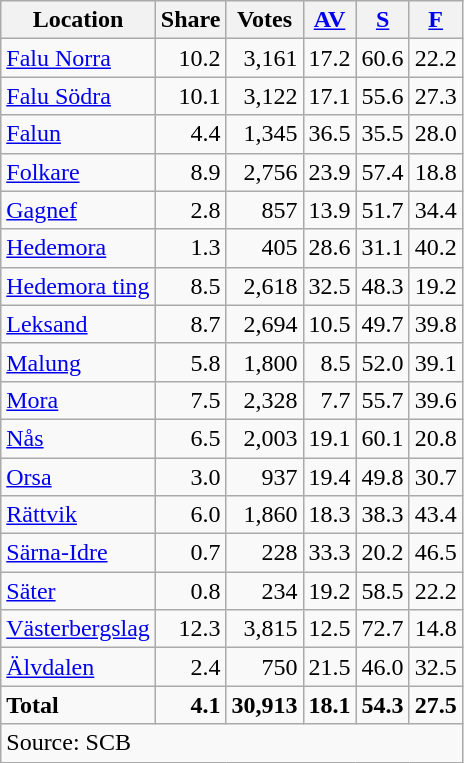<table class="wikitable sortable" style=text-align:right>
<tr>
<th>Location</th>
<th>Share</th>
<th>Votes</th>
<th><a href='#'>AV</a></th>
<th><a href='#'>S</a></th>
<th><a href='#'>F</a></th>
</tr>
<tr>
<td align=left><a href='#'>Falu Norra</a></td>
<td>10.2</td>
<td>3,161</td>
<td>17.2</td>
<td>60.6</td>
<td>22.2</td>
</tr>
<tr>
<td align=left><a href='#'>Falu Södra</a></td>
<td>10.1</td>
<td>3,122</td>
<td>17.1</td>
<td>55.6</td>
<td>27.3</td>
</tr>
<tr>
<td align=left><a href='#'>Falun</a></td>
<td>4.4</td>
<td>1,345</td>
<td>36.5</td>
<td>35.5</td>
<td>28.0</td>
</tr>
<tr>
<td align=left><a href='#'>Folkare</a></td>
<td>8.9</td>
<td>2,756</td>
<td>23.9</td>
<td>57.4</td>
<td>18.8</td>
</tr>
<tr>
<td align=left><a href='#'>Gagnef</a></td>
<td>2.8</td>
<td>857</td>
<td>13.9</td>
<td>51.7</td>
<td>34.4</td>
</tr>
<tr>
<td align=left><a href='#'>Hedemora</a></td>
<td>1.3</td>
<td>405</td>
<td>28.6</td>
<td>31.1</td>
<td>40.2</td>
</tr>
<tr>
<td align=left><a href='#'>Hedemora ting</a></td>
<td>8.5</td>
<td>2,618</td>
<td>32.5</td>
<td>48.3</td>
<td>19.2</td>
</tr>
<tr>
<td align=left><a href='#'>Leksand</a></td>
<td>8.7</td>
<td>2,694</td>
<td>10.5</td>
<td>49.7</td>
<td>39.8</td>
</tr>
<tr>
<td align=left><a href='#'>Malung</a></td>
<td>5.8</td>
<td>1,800</td>
<td>8.5</td>
<td>52.0</td>
<td>39.1</td>
</tr>
<tr>
<td align=left><a href='#'>Mora</a></td>
<td>7.5</td>
<td>2,328</td>
<td>7.7</td>
<td>55.7</td>
<td>39.6</td>
</tr>
<tr>
<td align=left><a href='#'>Nås</a></td>
<td>6.5</td>
<td>2,003</td>
<td>19.1</td>
<td>60.1</td>
<td>20.8</td>
</tr>
<tr>
<td align=left><a href='#'>Orsa</a></td>
<td>3.0</td>
<td>937</td>
<td>19.4</td>
<td>49.8</td>
<td>30.7</td>
</tr>
<tr>
<td align=left><a href='#'>Rättvik</a></td>
<td>6.0</td>
<td>1,860</td>
<td>18.3</td>
<td>38.3</td>
<td>43.4</td>
</tr>
<tr>
<td align=left><a href='#'>Särna-Idre</a></td>
<td>0.7</td>
<td>228</td>
<td>33.3</td>
<td>20.2</td>
<td>46.5</td>
</tr>
<tr>
<td align=left><a href='#'>Säter</a></td>
<td>0.8</td>
<td>234</td>
<td>19.2</td>
<td>58.5</td>
<td>22.2</td>
</tr>
<tr>
<td align=left><a href='#'>Västerbergslag</a></td>
<td>12.3</td>
<td>3,815</td>
<td>12.5</td>
<td>72.7</td>
<td>14.8</td>
</tr>
<tr>
<td align=left><a href='#'>Älvdalen</a></td>
<td>2.4</td>
<td>750</td>
<td>21.5</td>
<td>46.0</td>
<td>32.5</td>
</tr>
<tr>
<td align=left><strong>Total</strong></td>
<td><strong>4.1</strong></td>
<td><strong>30,913</strong></td>
<td><strong>18.1</strong></td>
<td><strong>54.3</strong></td>
<td><strong>27.5</strong></td>
</tr>
<tr>
<td align=left colspan=6>Source: SCB </td>
</tr>
</table>
